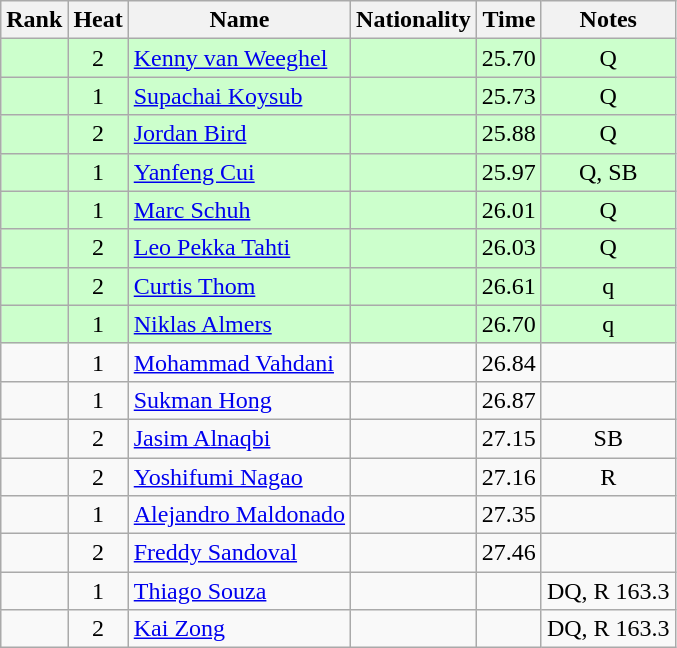<table class="wikitable sortable" style="text-align:center">
<tr>
<th>Rank</th>
<th>Heat</th>
<th>Name</th>
<th>Nationality</th>
<th>Time</th>
<th>Notes</th>
</tr>
<tr bgcolor=ccffcc>
<td></td>
<td>2</td>
<td align=left><a href='#'>Kenny van Weeghel</a></td>
<td align=left></td>
<td>25.70</td>
<td>Q</td>
</tr>
<tr bgcolor=ccffcc>
<td></td>
<td>1</td>
<td align=left><a href='#'>Supachai Koysub</a></td>
<td align=left></td>
<td>25.73</td>
<td>Q</td>
</tr>
<tr bgcolor=ccffcc>
<td></td>
<td>2</td>
<td align=left><a href='#'>Jordan Bird</a></td>
<td align=left></td>
<td>25.88</td>
<td>Q</td>
</tr>
<tr bgcolor=ccffcc>
<td></td>
<td>1</td>
<td align=left><a href='#'>Yanfeng Cui</a></td>
<td align=left></td>
<td>25.97</td>
<td>Q, SB</td>
</tr>
<tr bgcolor=ccffcc>
<td></td>
<td>1</td>
<td align=left><a href='#'>Marc Schuh</a></td>
<td align=left></td>
<td>26.01</td>
<td>Q</td>
</tr>
<tr bgcolor=ccffcc>
<td></td>
<td>2</td>
<td align=left><a href='#'>Leo Pekka Tahti</a></td>
<td align=left></td>
<td>26.03</td>
<td>Q</td>
</tr>
<tr bgcolor=ccffcc>
<td></td>
<td>2</td>
<td align=left><a href='#'>Curtis Thom</a></td>
<td align=left></td>
<td>26.61</td>
<td>q</td>
</tr>
<tr bgcolor=ccffcc>
<td></td>
<td>1</td>
<td align=left><a href='#'>Niklas Almers</a></td>
<td align=left></td>
<td>26.70</td>
<td>q</td>
</tr>
<tr>
<td></td>
<td>1</td>
<td align=left><a href='#'>Mohammad Vahdani</a></td>
<td align=left></td>
<td>26.84</td>
<td></td>
</tr>
<tr>
<td></td>
<td>1</td>
<td align=left><a href='#'>Sukman Hong</a></td>
<td align=left></td>
<td>26.87</td>
<td></td>
</tr>
<tr>
<td></td>
<td>2</td>
<td align=left><a href='#'>Jasim Alnaqbi</a></td>
<td align=left></td>
<td>27.15</td>
<td>SB</td>
</tr>
<tr>
<td></td>
<td>2</td>
<td align=left><a href='#'>Yoshifumi Nagao</a></td>
<td align=left></td>
<td>27.16</td>
<td>R</td>
</tr>
<tr>
<td></td>
<td>1</td>
<td align=left><a href='#'>Alejandro Maldonado</a></td>
<td align=left></td>
<td>27.35</td>
<td></td>
</tr>
<tr>
<td></td>
<td>2</td>
<td align=left><a href='#'>Freddy Sandoval</a></td>
<td align=left></td>
<td>27.46</td>
<td></td>
</tr>
<tr>
<td></td>
<td>1</td>
<td align=left><a href='#'>Thiago Souza</a></td>
<td align=left></td>
<td></td>
<td>DQ, R 163.3</td>
</tr>
<tr>
<td></td>
<td>2</td>
<td align=left><a href='#'>Kai Zong</a></td>
<td align=left></td>
<td></td>
<td>DQ, R 163.3</td>
</tr>
</table>
